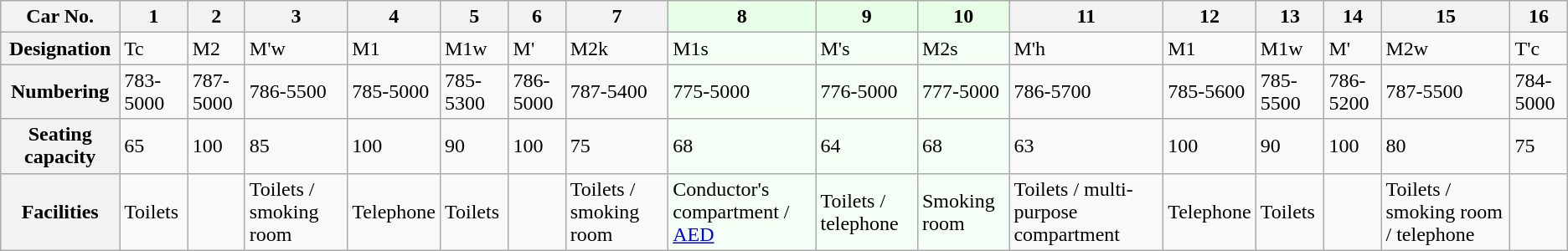<table class="wikitable">
<tr>
<th>Car No.</th>
<th>1</th>
<th>2</th>
<th>3</th>
<th>4</th>
<th>5</th>
<th>6</th>
<th>7</th>
<th style="background: #E6FFE6">8</th>
<th style="background: #E6FFE6">9</th>
<th style="background: #E6FFE6">10</th>
<th>11</th>
<th>12</th>
<th>13</th>
<th>14</th>
<th>15</th>
<th>16</th>
</tr>
<tr>
<th>Designation</th>
<td>Tc</td>
<td>M2</td>
<td>M'w</td>
<td>M1</td>
<td>M1w</td>
<td>M'</td>
<td>M2k</td>
<td style="background: #F5FFF5">M1s</td>
<td style="background: #F5FFF5">M's</td>
<td style="background: #F5FFF5">M2s</td>
<td>M'h</td>
<td>M1</td>
<td>M1w</td>
<td>M'</td>
<td>M2w</td>
<td>T'c</td>
</tr>
<tr>
<th>Numbering</th>
<td>783-5000</td>
<td>787-5000</td>
<td>786-5500</td>
<td>785-5000</td>
<td>785-5300</td>
<td>786-5000</td>
<td>787-5400</td>
<td style="background: #F5FFF5">775-5000</td>
<td style="background: #F5FFF5">776-5000</td>
<td style="background: #F5FFF5">777-5000</td>
<td>786-5700</td>
<td>785-5600</td>
<td>785-5500</td>
<td>786-5200</td>
<td>787-5500</td>
<td>784-5000</td>
</tr>
<tr>
<th>Seating capacity</th>
<td>65</td>
<td>100</td>
<td>85</td>
<td>100</td>
<td>90</td>
<td>100</td>
<td>75</td>
<td style="background: #F5FFF5">68</td>
<td style="background: #F5FFF5">64</td>
<td style="background: #F5FFF5">68</td>
<td>63</td>
<td>100</td>
<td>90</td>
<td>100</td>
<td>80</td>
<td>75</td>
</tr>
<tr>
<th>Facilities</th>
<td>Toilets</td>
<td> </td>
<td>Toilets / smoking room</td>
<td>Telephone</td>
<td>Toilets</td>
<td> </td>
<td>Toilets / smoking room</td>
<td style="background: #F5FFF5">Conductor's compartment / <a href='#'>AED</a></td>
<td style="background: #F5FFF5">Toilets / telephone</td>
<td style="background: #F5FFF5">Smoking room</td>
<td>Toilets / multi-purpose compartment</td>
<td>Telephone</td>
<td>Toilets</td>
<td> </td>
<td>Toilets / smoking room / telephone</td>
<td> </td>
</tr>
</table>
